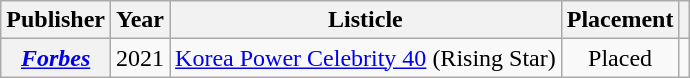<table class="wikitable plainrowheaders" style="text-align:center">
<tr>
<th scope="col">Publisher </th>
<th scope="col">Year </th>
<th scope="col">Listicle </th>
<th scope="col">Placement </th>
<th scope="col" class="unsortable"></th>
</tr>
<tr>
<th scope="row"><em><a href='#'>Forbes</a></em></th>
<td>2021</td>
<td style="text-align:left"><a href='#'>Korea Power Celebrity 40</a> (Rising Star)</td>
<td>Placed</td>
<td></td>
</tr>
</table>
